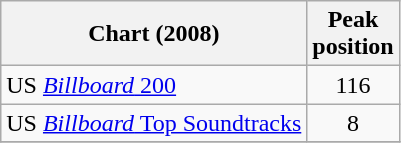<table class="wikitable sortable">
<tr>
<th>Chart (2008)</th>
<th>Peak<br>position</th>
</tr>
<tr>
<td>US <a href='#'><em>Billboard</em> 200</a></td>
<td align=center>116</td>
</tr>
<tr>
<td>US <a href='#'><em>Billboard</em> Top Soundtracks</a></td>
<td align=center>8</td>
</tr>
<tr>
</tr>
</table>
